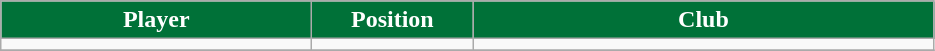<table class="wikitable" style="text-align:left">
<tr>
<th style="background:#007138;color:white;width:200px">Player</th>
<th style="background:#007138;color:white;width:100px">Position</th>
<th style="background:#007138;color:white;width:300px">Club</th>
</tr>
<tr>
<td></td>
<td></td>
<td></td>
</tr>
<tr>
</tr>
</table>
